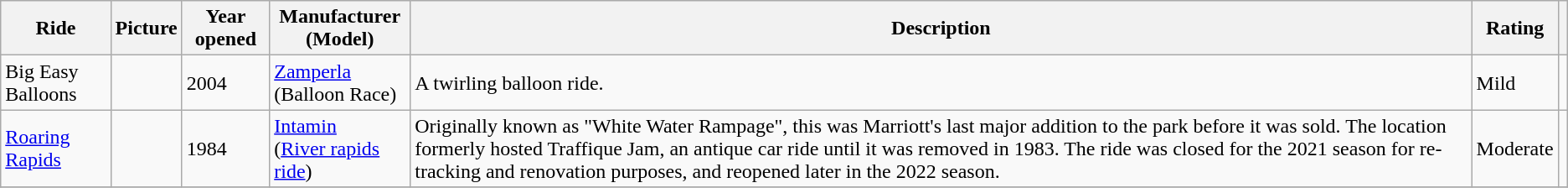<table class="wikitable sortable">
<tr>
<th>Ride</th>
<th>Picture</th>
<th>Year opened</th>
<th>Manufacturer<br>(Model)</th>
<th>Description</th>
<th>Rating</th>
<th></th>
</tr>
<tr>
<td>Big Easy Balloons</td>
<td></td>
<td>2004</td>
<td><a href='#'>Zamperla</a><br>(Balloon Race)</td>
<td>A twirling balloon ride.</td>
<td>Mild</td>
<td></td>
</tr>
<tr>
<td><a href='#'>Roaring Rapids</a></td>
<td></td>
<td>1984</td>
<td><a href='#'>Intamin</a><br>(<a href='#'>River rapids ride</a>)</td>
<td>Originally known as "White Water Rampage", this was Marriott's last major addition to the park before it was sold. The location formerly hosted Traffique Jam, an antique car ride until it was removed in 1983. The ride was closed for the 2021 season for re-tracking and renovation purposes, and reopened later in the 2022 season.</td>
<td>Moderate</td>
<td></td>
</tr>
<tr>
</tr>
</table>
